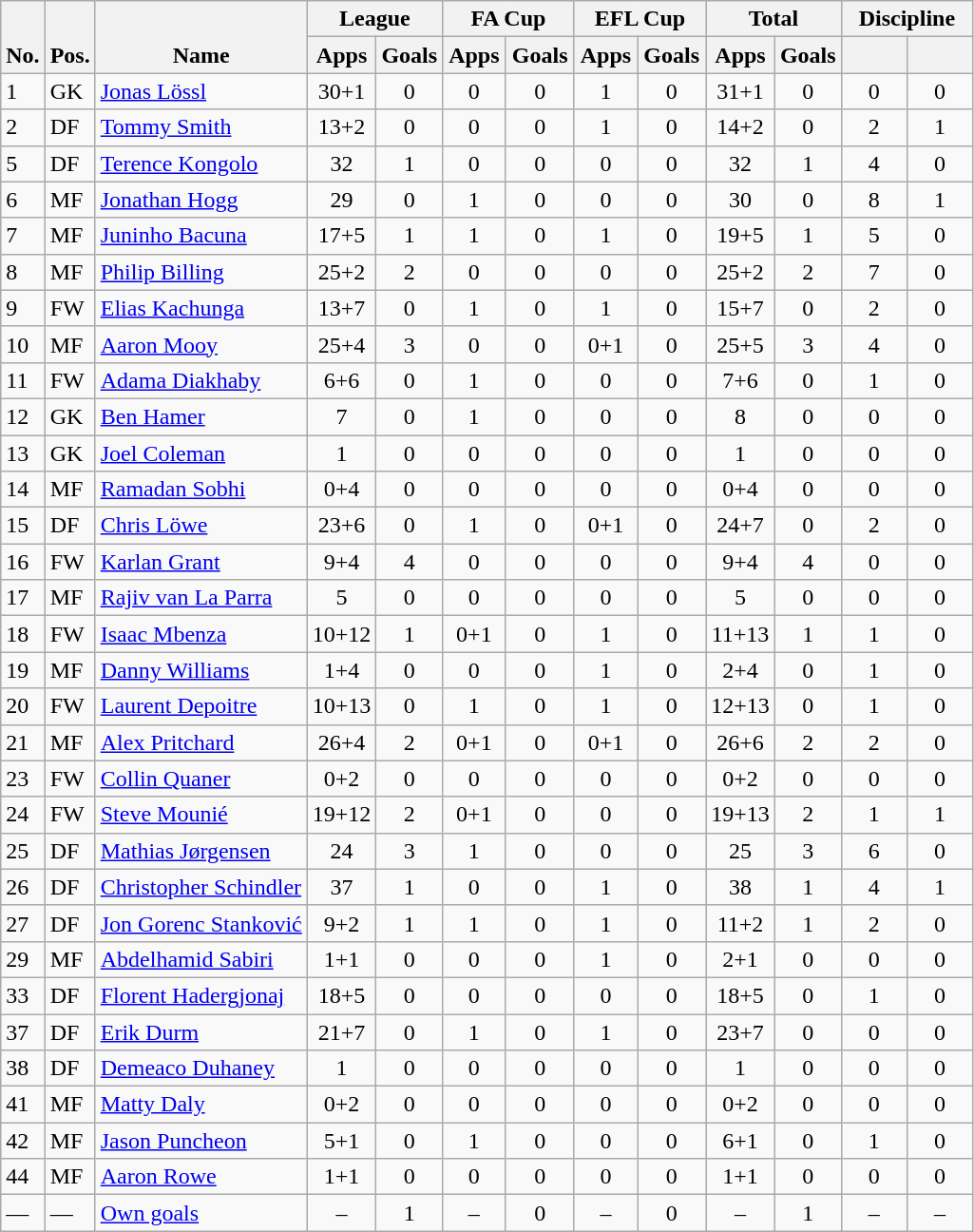<table class="wikitable sortable" style="text-align:center">
<tr>
<th rowspan="2" valign="bottom">No.</th>
<th rowspan="2" valign="bottom">Pos.</th>
<th rowspan="2" valign="bottom">Name</th>
<th colspan="2" width="85">League</th>
<th colspan="2" width="85">FA Cup</th>
<th colspan="2" width="85">EFL Cup</th>
<th colspan="2" width="85">Total</th>
<th colspan="2" width="85">Discipline</th>
</tr>
<tr>
<th>Apps</th>
<th>Goals</th>
<th>Apps</th>
<th>Goals</th>
<th>Apps</th>
<th>Goals</th>
<th>Apps</th>
<th>Goals</th>
<th></th>
<th></th>
</tr>
<tr>
<td align="left">1</td>
<td align="left">GK</td>
<td align="left"> <a href='#'>Jonas Lössl</a></td>
<td>30+1</td>
<td>0</td>
<td>0</td>
<td>0</td>
<td>1</td>
<td>0</td>
<td>31+1</td>
<td>0</td>
<td>0</td>
<td>0</td>
</tr>
<tr>
<td align="left">2</td>
<td align="left">DF</td>
<td align="left"> <a href='#'>Tommy Smith</a></td>
<td>13+2</td>
<td>0</td>
<td>0</td>
<td>0</td>
<td>1</td>
<td>0</td>
<td>14+2</td>
<td>0</td>
<td>2</td>
<td>1</td>
</tr>
<tr>
<td align="left">5</td>
<td align="left">DF</td>
<td align="left"> <a href='#'>Terence Kongolo</a></td>
<td>32</td>
<td>1</td>
<td>0</td>
<td>0</td>
<td>0</td>
<td>0</td>
<td>32</td>
<td>1</td>
<td>4</td>
<td>0</td>
</tr>
<tr>
<td align="left">6</td>
<td align="left">MF</td>
<td align="left"> <a href='#'>Jonathan Hogg</a></td>
<td>29</td>
<td>0</td>
<td>1</td>
<td>0</td>
<td>0</td>
<td>0</td>
<td>30</td>
<td>0</td>
<td>8</td>
<td>1</td>
</tr>
<tr>
<td align="left">7</td>
<td align="left">MF</td>
<td align="left"> <a href='#'>Juninho Bacuna</a></td>
<td>17+5</td>
<td>1</td>
<td>1</td>
<td>0</td>
<td>1</td>
<td>0</td>
<td>19+5</td>
<td>1</td>
<td>5</td>
<td>0</td>
</tr>
<tr>
<td align="left">8</td>
<td align="left">MF</td>
<td align="left"> <a href='#'>Philip Billing</a></td>
<td>25+2</td>
<td>2</td>
<td>0</td>
<td>0</td>
<td>0</td>
<td>0</td>
<td>25+2</td>
<td>2</td>
<td>7</td>
<td>0</td>
</tr>
<tr>
<td align="left">9</td>
<td align="left">FW</td>
<td align="left"> <a href='#'>Elias Kachunga</a></td>
<td>13+7</td>
<td>0</td>
<td>1</td>
<td>0</td>
<td>1</td>
<td>0</td>
<td>15+7</td>
<td>0</td>
<td>2</td>
<td>0</td>
</tr>
<tr>
<td align="left">10</td>
<td align="left">MF</td>
<td align="left"> <a href='#'>Aaron Mooy</a></td>
<td>25+4</td>
<td>3</td>
<td>0</td>
<td>0</td>
<td>0+1</td>
<td>0</td>
<td>25+5</td>
<td>3</td>
<td>4</td>
<td>0</td>
</tr>
<tr>
<td align="left">11</td>
<td align="left">FW</td>
<td align="left"> <a href='#'>Adama Diakhaby</a></td>
<td>6+6</td>
<td>0</td>
<td>1</td>
<td>0</td>
<td>0</td>
<td>0</td>
<td>7+6</td>
<td>0</td>
<td>1</td>
<td>0</td>
</tr>
<tr>
<td align="left">12</td>
<td align="left">GK</td>
<td align="left"> <a href='#'>Ben Hamer</a></td>
<td>7</td>
<td>0</td>
<td>1</td>
<td>0</td>
<td>0</td>
<td>0</td>
<td>8</td>
<td>0</td>
<td>0</td>
<td>0</td>
</tr>
<tr>
<td align="left">13</td>
<td align="left">GK</td>
<td align="left"> <a href='#'>Joel Coleman</a></td>
<td>1</td>
<td>0</td>
<td>0</td>
<td>0</td>
<td>0</td>
<td>0</td>
<td>1</td>
<td>0</td>
<td>0</td>
<td>0</td>
</tr>
<tr>
<td align="left">14</td>
<td align="left">MF</td>
<td align="left"> <a href='#'>Ramadan Sobhi</a></td>
<td>0+4</td>
<td>0</td>
<td>0</td>
<td>0</td>
<td>0</td>
<td>0</td>
<td>0+4</td>
<td>0</td>
<td>0</td>
<td>0</td>
</tr>
<tr>
<td align="left">15</td>
<td align="left">DF</td>
<td align="left"> <a href='#'>Chris Löwe</a></td>
<td>23+6</td>
<td>0</td>
<td>1</td>
<td>0</td>
<td>0+1</td>
<td>0</td>
<td>24+7</td>
<td>0</td>
<td>2</td>
<td>0</td>
</tr>
<tr>
<td align="left">16</td>
<td align="left">FW</td>
<td align="left"> <a href='#'>Karlan Grant</a></td>
<td>9+4</td>
<td>4</td>
<td>0</td>
<td>0</td>
<td>0</td>
<td>0</td>
<td>9+4</td>
<td>4</td>
<td>0</td>
<td>0</td>
</tr>
<tr>
<td align="left">17</td>
<td align="left">MF</td>
<td align="left"> <a href='#'>Rajiv van La Parra</a></td>
<td>5</td>
<td>0</td>
<td>0</td>
<td>0</td>
<td>0</td>
<td>0</td>
<td>5</td>
<td>0</td>
<td>0</td>
<td>0</td>
</tr>
<tr>
<td align="left">18</td>
<td align="left">FW</td>
<td align="left"> <a href='#'>Isaac Mbenza</a></td>
<td>10+12</td>
<td>1</td>
<td>0+1</td>
<td>0</td>
<td>1</td>
<td>0</td>
<td>11+13</td>
<td>1</td>
<td>1</td>
<td>0</td>
</tr>
<tr>
<td align="left">19</td>
<td align="left">MF</td>
<td align="left"> <a href='#'>Danny Williams</a></td>
<td>1+4</td>
<td>0</td>
<td>0</td>
<td>0</td>
<td>1</td>
<td>0</td>
<td>2+4</td>
<td>0</td>
<td>1</td>
<td>0</td>
</tr>
<tr>
<td align="left">20</td>
<td align="left">FW</td>
<td align="left"> <a href='#'>Laurent Depoitre</a></td>
<td>10+13</td>
<td>0</td>
<td>1</td>
<td>0</td>
<td>1</td>
<td>0</td>
<td>12+13</td>
<td>0</td>
<td>1</td>
<td>0</td>
</tr>
<tr>
<td align="left">21</td>
<td align="left">MF</td>
<td align="left"> <a href='#'>Alex Pritchard</a></td>
<td>26+4</td>
<td>2</td>
<td>0+1</td>
<td>0</td>
<td>0+1</td>
<td>0</td>
<td>26+6</td>
<td>2</td>
<td>2</td>
<td>0</td>
</tr>
<tr>
<td align="left">23</td>
<td align="left">FW</td>
<td align="left"> <a href='#'>Collin Quaner</a></td>
<td>0+2</td>
<td>0</td>
<td>0</td>
<td>0</td>
<td>0</td>
<td>0</td>
<td>0+2</td>
<td>0</td>
<td>0</td>
<td>0</td>
</tr>
<tr>
<td align="left">24</td>
<td align="left">FW</td>
<td align="left"> <a href='#'>Steve Mounié</a></td>
<td>19+12</td>
<td>2</td>
<td>0+1</td>
<td>0</td>
<td>0</td>
<td>0</td>
<td>19+13</td>
<td>2</td>
<td>1</td>
<td>1</td>
</tr>
<tr>
<td align="left">25</td>
<td align="left">DF</td>
<td align="left"> <a href='#'>Mathias Jørgensen</a></td>
<td>24</td>
<td>3</td>
<td>1</td>
<td>0</td>
<td>0</td>
<td>0</td>
<td>25</td>
<td>3</td>
<td>6</td>
<td>0</td>
</tr>
<tr>
<td align="left">26</td>
<td align="left">DF</td>
<td align="left"> <a href='#'>Christopher Schindler</a></td>
<td>37</td>
<td>1</td>
<td>0</td>
<td>0</td>
<td>1</td>
<td>0</td>
<td>38</td>
<td>1</td>
<td>4</td>
<td>1</td>
</tr>
<tr>
<td align="left">27</td>
<td align="left">DF</td>
<td align="left"> <a href='#'>Jon Gorenc Stanković</a></td>
<td>9+2</td>
<td>1</td>
<td>1</td>
<td>0</td>
<td>1</td>
<td>0</td>
<td>11+2</td>
<td>1</td>
<td>2</td>
<td>0</td>
</tr>
<tr>
<td align="left">29</td>
<td align="left">MF</td>
<td align="left"> <a href='#'>Abdelhamid Sabiri</a></td>
<td>1+1</td>
<td>0</td>
<td>0</td>
<td>0</td>
<td>1</td>
<td>0</td>
<td>2+1</td>
<td>0</td>
<td>0</td>
<td>0</td>
</tr>
<tr>
<td align="left">33</td>
<td align="left">DF</td>
<td align="left"> <a href='#'>Florent Hadergjonaj</a></td>
<td>18+5</td>
<td>0</td>
<td>0</td>
<td>0</td>
<td>0</td>
<td>0</td>
<td>18+5</td>
<td>0</td>
<td>1</td>
<td>0</td>
</tr>
<tr>
<td align="left">37</td>
<td align="left">DF</td>
<td align="left"> <a href='#'>Erik Durm</a></td>
<td>21+7</td>
<td>0</td>
<td>1</td>
<td>0</td>
<td>1</td>
<td>0</td>
<td>23+7</td>
<td>0</td>
<td>0</td>
<td>0</td>
</tr>
<tr>
<td align="left">38</td>
<td align="left">DF</td>
<td align="left"> <a href='#'>Demeaco Duhaney</a></td>
<td>1</td>
<td>0</td>
<td>0</td>
<td>0</td>
<td>0</td>
<td>0</td>
<td>1</td>
<td>0</td>
<td>0</td>
<td>0</td>
</tr>
<tr>
<td align="left">41</td>
<td align="left">MF</td>
<td align="left"> <a href='#'>Matty Daly</a></td>
<td>0+2</td>
<td>0</td>
<td>0</td>
<td>0</td>
<td>0</td>
<td>0</td>
<td>0+2</td>
<td>0</td>
<td>0</td>
<td>0</td>
</tr>
<tr>
<td align="left">42</td>
<td align="left">MF</td>
<td align="left"> <a href='#'>Jason Puncheon</a></td>
<td>5+1</td>
<td>0</td>
<td>1</td>
<td>0</td>
<td>0</td>
<td>0</td>
<td>6+1</td>
<td>0</td>
<td>1</td>
<td>0</td>
</tr>
<tr>
<td align="left">44</td>
<td align="left">MF</td>
<td align="left"> <a href='#'>Aaron Rowe</a></td>
<td>1+1</td>
<td>0</td>
<td>0</td>
<td>0</td>
<td>0</td>
<td>0</td>
<td>1+1</td>
<td>0</td>
<td>0</td>
<td>0</td>
</tr>
<tr>
<td align="left">—</td>
<td align="left">—</td>
<td align="left"><a href='#'>Own goals</a></td>
<td>–</td>
<td>1</td>
<td>–</td>
<td>0</td>
<td>–</td>
<td>0</td>
<td>–</td>
<td>1</td>
<td>–</td>
<td>–</td>
</tr>
</table>
